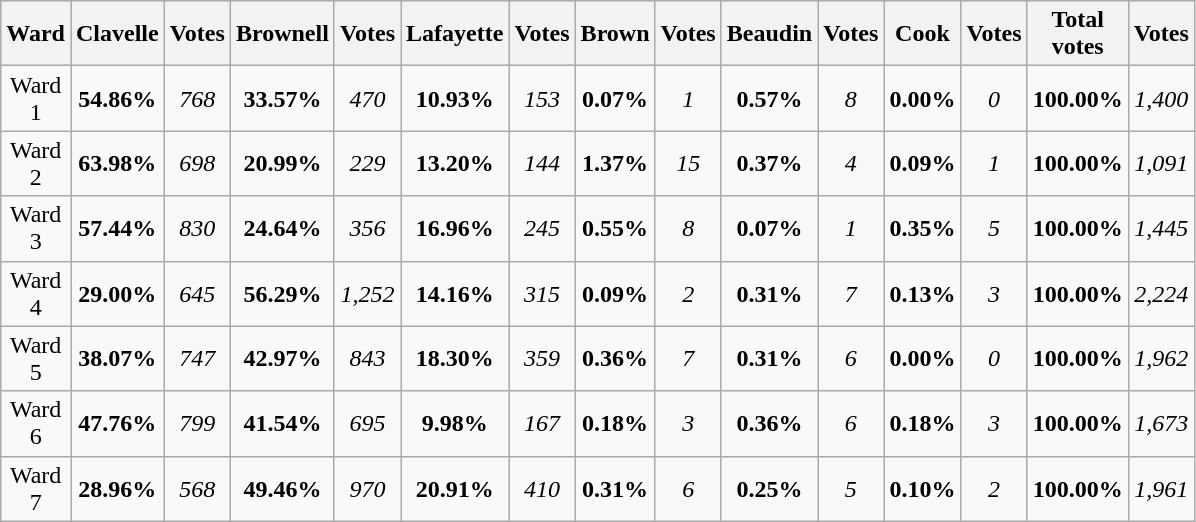<table width="55%" class="wikitable sortable">
<tr>
<th width="9%">Ward</th>
<th width="8%">Clavelle</th>
<th width="8%">Votes</th>
<th width="8%">Brownell</th>
<th width="8%">Votes</th>
<th width="8%">Lafayette</th>
<th width="8%">Votes</th>
<th width="8%">Brown</th>
<th width="8%">Votes</th>
<th width="8%">Beaudin</th>
<th width="8%">Votes</th>
<th width="8%">Cook</th>
<th width="8%">Votes</th>
<th width="8%">Total votes</th>
<th width="8%">Votes</th>
</tr>
<tr>
<td align="center" >Ward 1</td>
<td align="center"><strong>54.86%</strong></td>
<td align="center"><em>768</em></td>
<td align="center"><strong>33.57%</strong></td>
<td align="center"><em>470</em></td>
<td align="center"><strong>10.93%</strong></td>
<td align="center"><em>153</em></td>
<td align="center"><strong>0.07%</strong></td>
<td align="center"><em>1</em></td>
<td align="center"><strong>0.57%</strong></td>
<td align="center"><em>8</em></td>
<td align="center"><strong>0.00%</strong></td>
<td align="center"><em>0</em></td>
<td align="center"><strong>100.00%</strong></td>
<td align="center"><em>1,400</em></td>
</tr>
<tr>
<td align="center" >Ward 2</td>
<td align="center"><strong>63.98%</strong></td>
<td align="center"><em>698</em></td>
<td align="center"><strong>20.99%</strong></td>
<td align="center"><em>229</em></td>
<td align="center"><strong>13.20%</strong></td>
<td align="center"><em>144</em></td>
<td align="center"><strong>1.37%</strong></td>
<td align="center"><em>15</em></td>
<td align="center"><strong>0.37%</strong></td>
<td align="center"><em>4</em></td>
<td align="center"><strong>0.09%</strong></td>
<td align="center"><em>1</em></td>
<td align="center"><strong>100.00%</strong></td>
<td align="center"><em>1,091</em></td>
</tr>
<tr>
<td align="center" >Ward 3</td>
<td align="center"><strong>57.44%</strong></td>
<td align="center"><em>830</em></td>
<td align="center"><strong>24.64%</strong></td>
<td align="center"><em>356</em></td>
<td align="center"><strong>16.96%</strong></td>
<td align="center"><em>245</em></td>
<td align="center"><strong>0.55%</strong></td>
<td align="center"><em>8</em></td>
<td align="center"><strong>0.07%</strong></td>
<td align="center"><em>1</em></td>
<td align="center"><strong>0.35%</strong></td>
<td align="center"><em>5</em></td>
<td align="center"><strong>100.00%</strong></td>
<td align="center"><em>1,445</em></td>
</tr>
<tr>
<td align="center" >Ward 4</td>
<td align="center"><strong>29.00%</strong></td>
<td align="center"><em>645</em></td>
<td align="center"><strong>56.29%</strong></td>
<td align="center"><em>1,252</em></td>
<td align="center"><strong>14.16%</strong></td>
<td align="center"><em>315</em></td>
<td align="center"><strong>0.09%</strong></td>
<td align="center"><em>2</em></td>
<td align="center"><strong>0.31%</strong></td>
<td align="center"><em>7</em></td>
<td align="center"><strong>0.13%</strong></td>
<td align="center"><em>3</em></td>
<td align="center"><strong>100.00%</strong></td>
<td align="center"><em>2,224</em></td>
</tr>
<tr>
<td align="center" >Ward 5</td>
<td align="center"><strong>38.07%</strong></td>
<td align="center"><em>747</em></td>
<td align="center"><strong>42.97%</strong></td>
<td align="center"><em>843</em></td>
<td align="center"><strong>18.30%</strong></td>
<td align="center"><em>359</em></td>
<td align="center"><strong>0.36%</strong></td>
<td align="center"><em>7</em></td>
<td align="center"><strong>0.31%</strong></td>
<td align="center"><em>6</em></td>
<td align="center"><strong>0.00%</strong></td>
<td align="center"><em>0</em></td>
<td align="center"><strong>100.00%</strong></td>
<td align="center"><em>1,962</em></td>
</tr>
<tr>
<td align="center" >Ward 6</td>
<td align="center"><strong>47.76%</strong></td>
<td align="center"><em>799</em></td>
<td align="center"><strong>41.54%</strong></td>
<td align="center"><em>695</em></td>
<td align="center"><strong>9.98%</strong></td>
<td align="center"><em>167</em></td>
<td align="center"><strong>0.18%</strong></td>
<td align="center"><em>3</em></td>
<td align="center"><strong>0.36%</strong></td>
<td align="center"><em>6</em></td>
<td align="center"><strong>0.18%</strong></td>
<td align="center"><em>3</em></td>
<td align="center"><strong>100.00%</strong></td>
<td align="center"><em>1,673</em></td>
</tr>
<tr>
<td align="center" >Ward 7</td>
<td align="center"><strong>28.96%</strong></td>
<td align="center"><em>568</em></td>
<td align="center"><strong>49.46%</strong></td>
<td align="center"><em>970</em></td>
<td align="center"><strong>20.91%</strong></td>
<td align="center"><em>410</em></td>
<td align="center"><strong>0.31%</strong></td>
<td align="center"><em>6</em></td>
<td align="center"><strong>0.25%</strong></td>
<td align="center"><em>5</em></td>
<td align="center"><strong>0.10%</strong></td>
<td align="center"><em>2</em></td>
<td align="center"><strong>100.00%</strong></td>
<td align="center"><em>1,961</em></td>
</tr>
</table>
